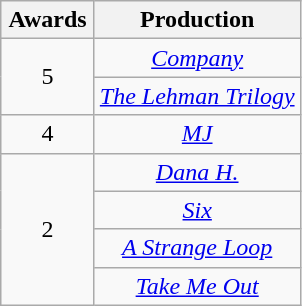<table class="wikitable plainrowheaders" style="text-align: center; float:left; margin-right:1em;">
<tr>
<th scope="col" style="width:55px;">Awards</th>
<th scope="col" style="text-align:center;">Production</th>
</tr>
<tr>
<td scope="row" rowspan="2" style="text-align:center">5</td>
<td><em><a href='#'>Company</a></em></td>
</tr>
<tr>
<td><em><a href='#'>The Lehman Trilogy</a></em></td>
</tr>
<tr>
<td scope="row" style="text-align:center">4</td>
<td><em><a href='#'>MJ</a></em></td>
</tr>
<tr>
<td scope="row" rowspan="4" style="text-align:center">2</td>
<td><em><a href='#'>Dana H.</a></em></td>
</tr>
<tr>
<td><em><a href='#'>Six</a></em></td>
</tr>
<tr>
<td><em><a href='#'>A Strange Loop</a></em></td>
</tr>
<tr>
<td><em><a href='#'>Take Me Out</a></em></td>
</tr>
</table>
